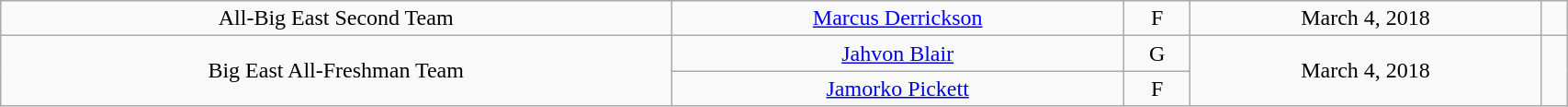<table class="wikitable" style="width: 90%;text-align: center;">
<tr align="center">
<td rowspan="1">All-Big East Second Team</td>
<td><a href='#'>Marcus Derrickson</a></td>
<td>F</td>
<td>March 4, 2018</td>
<td></td>
</tr>
<tr align="center">
<td rowspan="2">Big East All-Freshman Team</td>
<td><a href='#'>Jahvon Blair</a></td>
<td>G</td>
<td rowspan="2">March 4, 2018</td>
<td rowspan="2"></td>
</tr>
<tr align="center">
<td><a href='#'>Jamorko Pickett</a></td>
<td>F</td>
</tr>
</table>
